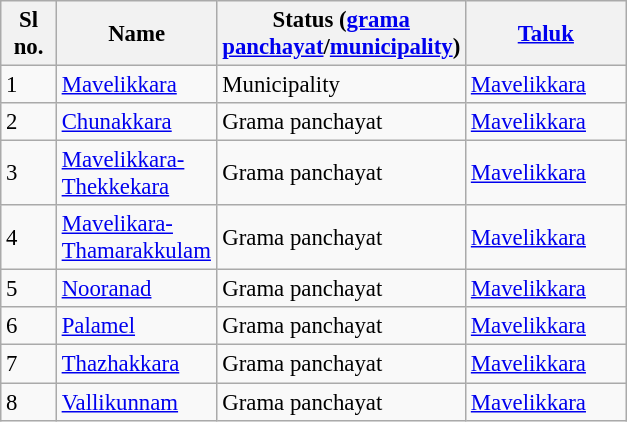<table class="wikitable sortable" style="font-size:95%;">
<tr>
<th width="30px">Sl no.</th>
<th width="100px">Name</th>
<th width="130px">Status (<a href='#'>grama panchayat</a>/<a href='#'>municipality</a>)</th>
<th width="100px"><a href='#'>Taluk</a></th>
</tr>
<tr>
<td>1</td>
<td><a href='#'>Mavelikkara</a></td>
<td>Municipality</td>
<td><a href='#'>Mavelikkara</a></td>
</tr>
<tr>
<td>2</td>
<td><a href='#'>Chunakkara</a></td>
<td>Grama panchayat</td>
<td><a href='#'>Mavelikkara</a></td>
</tr>
<tr>
<td>3</td>
<td><a href='#'>Mavelikkara-Thekkekara</a></td>
<td>Grama panchayat</td>
<td><a href='#'>Mavelikkara</a></td>
</tr>
<tr>
<td>4</td>
<td><a href='#'>Mavelikara-Thamarakkulam</a></td>
<td>Grama panchayat</td>
<td><a href='#'>Mavelikkara</a></td>
</tr>
<tr>
<td>5</td>
<td><a href='#'>Nooranad</a></td>
<td>Grama panchayat</td>
<td><a href='#'>Mavelikkara</a></td>
</tr>
<tr>
<td>6</td>
<td><a href='#'>Palamel</a></td>
<td>Grama panchayat</td>
<td><a href='#'>Mavelikkara</a></td>
</tr>
<tr>
<td>7</td>
<td><a href='#'>Thazhakkara</a></td>
<td>Grama panchayat</td>
<td><a href='#'>Mavelikkara</a></td>
</tr>
<tr>
<td>8</td>
<td><a href='#'>Vallikunnam</a></td>
<td>Grama panchayat</td>
<td><a href='#'>Mavelikkara</a></td>
</tr>
</table>
